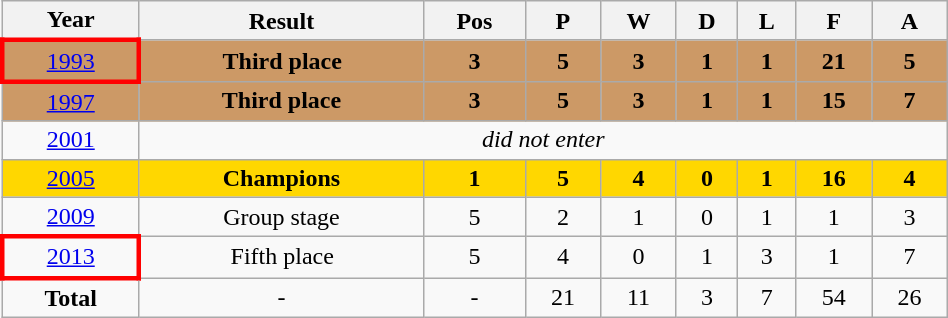<table class="wikitable" style="width:50%; text-align:center;">
<tr>
<th>Year</th>
<th>Result</th>
<th>Pos</th>
<th>P</th>
<th>W</th>
<th>D</th>
<th>L</th>
<th>F</th>
<th>A</th>
</tr>
<tr style="background:#c96;">
<td style="border: 3px solid red"> <a href='#'>1993</a></td>
<td><strong>Third place</strong></td>
<td><strong>3</strong></td>
<td><strong>5</strong></td>
<td><strong>3</strong></td>
<td><strong>1</strong></td>
<td><strong>1</strong></td>
<td><strong>21</strong></td>
<td><strong>5</strong></td>
</tr>
<tr style="background:#c96;">
<td> <a href='#'>1997</a></td>
<td><strong>Third place</strong></td>
<td><strong>3</strong></td>
<td><strong>5</strong></td>
<td><strong>3</strong></td>
<td><strong>1</strong></td>
<td><strong>1</strong></td>
<td><strong>15</strong></td>
<td><strong>7</strong></td>
</tr>
<tr>
<td> <a href='#'>2001</a></td>
<td colspan=8><em>did not enter</em></td>
</tr>
<tr style="background:gold;">
<td> <a href='#'>2005</a></td>
<td><strong>Champions</strong></td>
<td><strong>1</strong></td>
<td><strong>5</strong></td>
<td><strong>4</strong></td>
<td><strong>0</strong></td>
<td><strong>1</strong></td>
<td><strong>16</strong></td>
<td><strong>4</strong></td>
</tr>
<tr>
<td> <a href='#'>2009</a></td>
<td>Group stage</td>
<td>5</td>
<td>2</td>
<td>1</td>
<td>0</td>
<td>1</td>
<td>1</td>
<td>3</td>
</tr>
<tr>
<td style="border: 3px solid red"> <a href='#'>2013</a></td>
<td>Fifth place</td>
<td>5</td>
<td>4</td>
<td>0</td>
<td>1</td>
<td>3</td>
<td>1</td>
<td>7</td>
</tr>
<tr>
<td><strong>Total</strong></td>
<td>-</td>
<td>-</td>
<td>21</td>
<td>11</td>
<td>3</td>
<td>7</td>
<td>54</td>
<td>26</td>
</tr>
</table>
